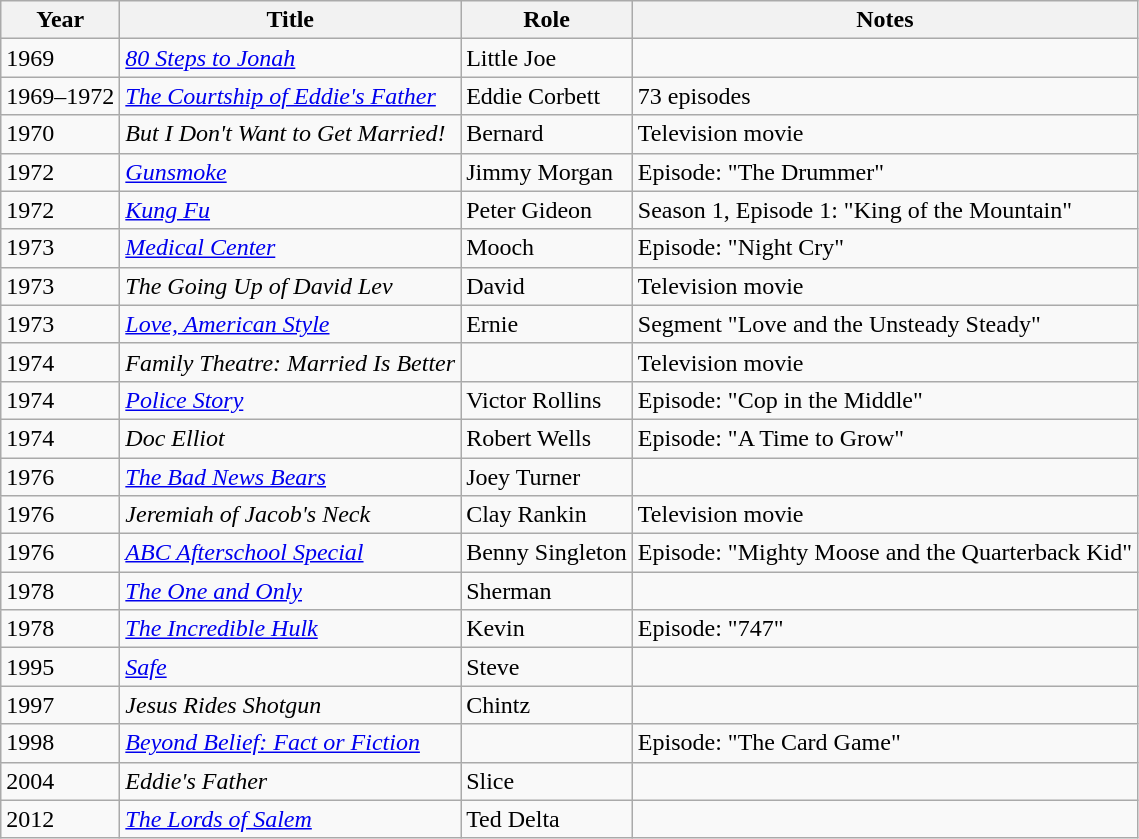<table class="wikitable sortable">
<tr>
<th>Year</th>
<th>Title</th>
<th>Role</th>
<th class="unsortable">Notes</th>
</tr>
<tr>
<td>1969</td>
<td><em><a href='#'>80 Steps to Jonah</a></em></td>
<td>Little Joe</td>
</tr>
<tr>
<td>1969–1972</td>
<td><em><a href='#'>The Courtship of Eddie's Father</a></em></td>
<td>Eddie Corbett</td>
<td>73 episodes</td>
</tr>
<tr>
<td>1970</td>
<td><em>But I Don't Want to Get Married!</em></td>
<td>Bernard</td>
<td>Television movie</td>
</tr>
<tr>
<td>1972</td>
<td><em><a href='#'>Gunsmoke</a></em></td>
<td>Jimmy Morgan</td>
<td>Episode: "The Drummer"</td>
</tr>
<tr>
<td>1972</td>
<td><em><a href='#'>Kung Fu</a></em></td>
<td>Peter Gideon</td>
<td>Season 1, Episode 1: "King of the Mountain"</td>
</tr>
<tr>
<td>1973</td>
<td><em><a href='#'>Medical Center</a></em></td>
<td>Mooch</td>
<td>Episode: "Night Cry"</td>
</tr>
<tr>
<td>1973</td>
<td><em>The Going Up of David Lev</em></td>
<td>David</td>
<td>Television movie</td>
</tr>
<tr>
<td>1973</td>
<td><em><a href='#'>Love, American Style</a></em></td>
<td>Ernie</td>
<td>Segment "Love and the Unsteady Steady"</td>
</tr>
<tr>
<td>1974</td>
<td><em>Family Theatre: Married Is Better</em></td>
<td></td>
<td>Television movie</td>
</tr>
<tr>
<td>1974</td>
<td><em><a href='#'>Police Story</a></em></td>
<td>Victor Rollins</td>
<td>Episode: "Cop in the Middle"</td>
</tr>
<tr>
<td>1974</td>
<td><em>Doc Elliot</em></td>
<td>Robert Wells</td>
<td>Episode: "A Time to Grow"</td>
</tr>
<tr>
<td>1976</td>
<td><em><a href='#'>The Bad News Bears</a></em></td>
<td>Joey Turner</td>
<td></td>
</tr>
<tr>
<td>1976</td>
<td><em>Jeremiah of Jacob's Neck</em></td>
<td>Clay Rankin</td>
<td>Television movie</td>
</tr>
<tr>
<td>1976</td>
<td><em><a href='#'>ABC Afterschool Special</a></em></td>
<td>Benny Singleton</td>
<td>Episode: "Mighty Moose and the Quarterback Kid"</td>
</tr>
<tr>
<td>1978</td>
<td><em><a href='#'>The One and Only</a></em></td>
<td>Sherman</td>
<td></td>
</tr>
<tr>
<td>1978</td>
<td><em><a href='#'>The Incredible Hulk</a></em></td>
<td>Kevin</td>
<td>Episode: "747"</td>
</tr>
<tr>
<td>1995</td>
<td><em><a href='#'>Safe</a></em></td>
<td>Steve</td>
<td></td>
</tr>
<tr>
<td>1997</td>
<td><em>Jesus Rides Shotgun</em></td>
<td>Chintz</td>
<td></td>
</tr>
<tr>
<td>1998</td>
<td><em><a href='#'>Beyond Belief: Fact or Fiction</a></em></td>
<td></td>
<td>Episode: "The Card Game"</td>
</tr>
<tr>
<td>2004</td>
<td><em>Eddie's Father</em></td>
<td>Slice</td>
<td></td>
</tr>
<tr>
<td>2012</td>
<td><em><a href='#'>The Lords of Salem</a></em></td>
<td>Ted Delta</td>
<td></td>
</tr>
</table>
